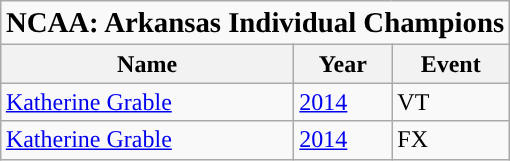<table class="wikitable" style="margin: 1em auto 1em auto">
<tr>
<td colspan="3" align="center"><big><span><strong>NCAA: Arkansas Individual Champions</strong></span></big></td>
</tr>
<tr align="center" valign="top">
<th>Name</th>
<th>Year</th>
<th>Event</th>
</tr>
<tr>
<td><a href='#'>Katherine Grable</a></td>
<td><a href='#'>2014</a></td>
<td>VT</td>
</tr>
<tr>
<td><a href='#'>Katherine Grable</a></td>
<td><a href='#'>2014</a></td>
<td>FX</td>
</tr>
</table>
